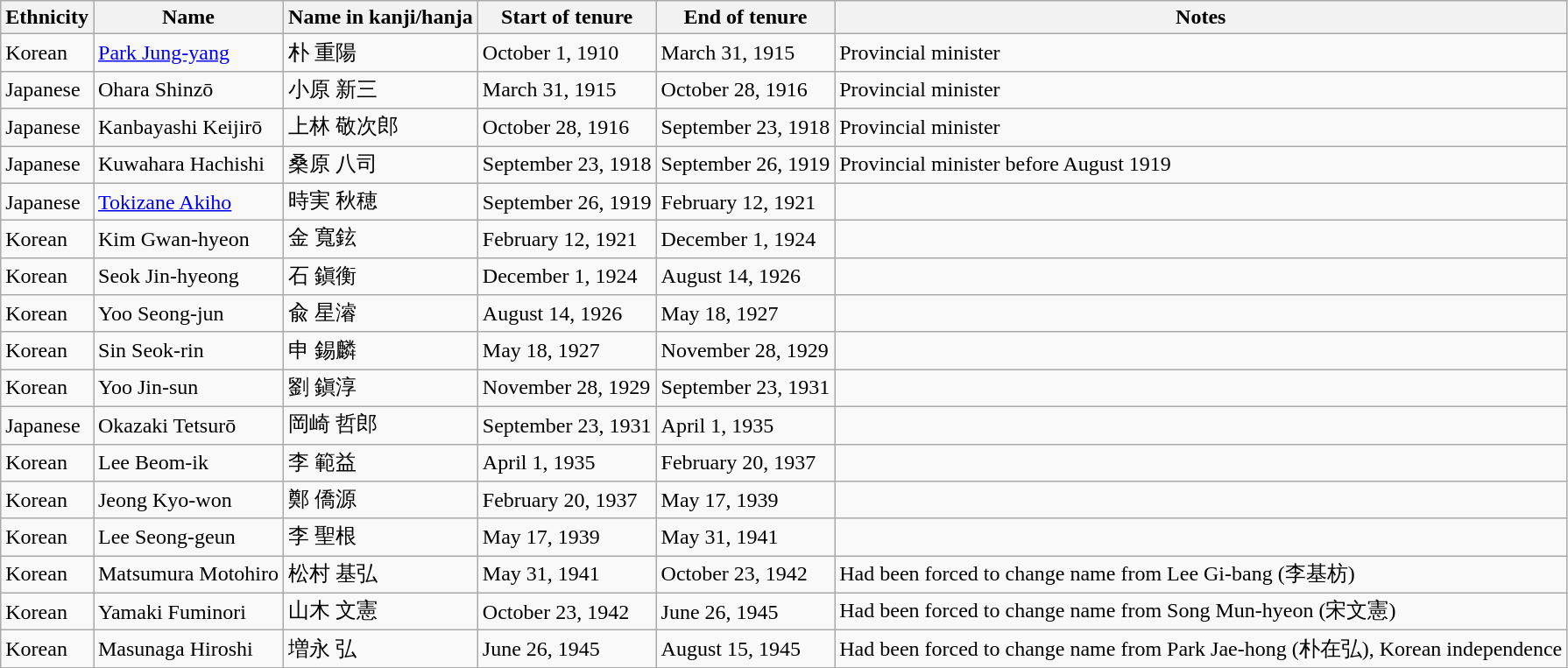<table class="wikitable">
<tr>
<th>Ethnicity</th>
<th>Name</th>
<th>Name in kanji/hanja</th>
<th>Start of tenure</th>
<th>End of tenure</th>
<th>Notes</th>
</tr>
<tr>
<td><span>Korean</span></td>
<td><a href='#'>Park Jung-yang</a></td>
<td>朴 重陽</td>
<td>October 1, 1910</td>
<td>March 31, 1915</td>
<td>Provincial minister</td>
</tr>
<tr>
<td><span>Japanese</span></td>
<td>Ohara Shinzō</td>
<td>小原 新三</td>
<td>March 31, 1915</td>
<td>October 28, 1916</td>
<td>Provincial minister</td>
</tr>
<tr>
<td><span>Japanese</span></td>
<td>Kanbayashi Keijirō</td>
<td>上林 敬次郎</td>
<td>October 28, 1916</td>
<td>September 23, 1918</td>
<td>Provincial minister</td>
</tr>
<tr>
<td><span>Japanese</span></td>
<td>Kuwahara Hachishi</td>
<td>桑原 八司</td>
<td>September 23, 1918</td>
<td>September 26, 1919</td>
<td>Provincial minister before August 1919</td>
</tr>
<tr>
<td><span>Japanese</span></td>
<td><a href='#'>Tokizane Akiho</a></td>
<td>時実 秋穂</td>
<td>September 26, 1919</td>
<td>February 12, 1921</td>
<td></td>
</tr>
<tr>
<td><span>Korean</span></td>
<td>Kim Gwan-hyeon</td>
<td>金 寬鉉</td>
<td>February 12, 1921</td>
<td>December 1, 1924</td>
<td></td>
</tr>
<tr>
<td><span>Korean</span></td>
<td>Seok Jin-hyeong</td>
<td>石 鎭衡</td>
<td>December 1, 1924</td>
<td>August 14, 1926</td>
<td></td>
</tr>
<tr>
<td><span>Korean</span></td>
<td>Yoo Seong-jun</td>
<td>兪 星濬</td>
<td>August 14, 1926</td>
<td>May 18, 1927</td>
<td></td>
</tr>
<tr>
<td><span>Korean</span></td>
<td>Sin Seok-rin</td>
<td>申 錫麟</td>
<td>May 18, 1927</td>
<td>November 28, 1929</td>
<td></td>
</tr>
<tr>
<td><span>Korean</span></td>
<td>Yoo Jin-sun</td>
<td>劉 鎭淳</td>
<td>November 28, 1929</td>
<td>September 23, 1931</td>
<td></td>
</tr>
<tr>
<td><span>Japanese</span></td>
<td>Okazaki Tetsurō</td>
<td>岡崎 哲郎</td>
<td>September 23, 1931</td>
<td>April 1, 1935</td>
<td></td>
</tr>
<tr>
<td><span>Korean</span></td>
<td>Lee Beom-ik</td>
<td>李 範益</td>
<td>April 1, 1935</td>
<td>February 20, 1937</td>
<td></td>
</tr>
<tr>
<td><span>Korean</span></td>
<td>Jeong Kyo-won</td>
<td>鄭 僑源</td>
<td>February 20, 1937</td>
<td>May 17, 1939</td>
<td></td>
</tr>
<tr>
<td><span>Korean</span></td>
<td>Lee Seong-geun</td>
<td>李 聖根</td>
<td>May 17, 1939</td>
<td>May 31, 1941</td>
<td></td>
</tr>
<tr>
<td><span>Korean</span></td>
<td>Matsumura Motohiro</td>
<td>松村 基弘</td>
<td>May 31, 1941</td>
<td>October 23, 1942</td>
<td>Had been forced to change name from Lee Gi-bang (李基枋)</td>
</tr>
<tr>
<td><span>Korean</span></td>
<td>Yamaki Fuminori</td>
<td>山木 文憲</td>
<td>October 23, 1942</td>
<td>June 26, 1945</td>
<td>Had been forced to change name from Song Mun-hyeon (宋文憲)</td>
</tr>
<tr>
<td><span>Korean</span></td>
<td>Masunaga Hiroshi</td>
<td>増永 弘</td>
<td>June 26, 1945</td>
<td>August 15, 1945</td>
<td>Had been forced to change name from Park Jae-hong (朴在弘), Korean independence</td>
</tr>
</table>
